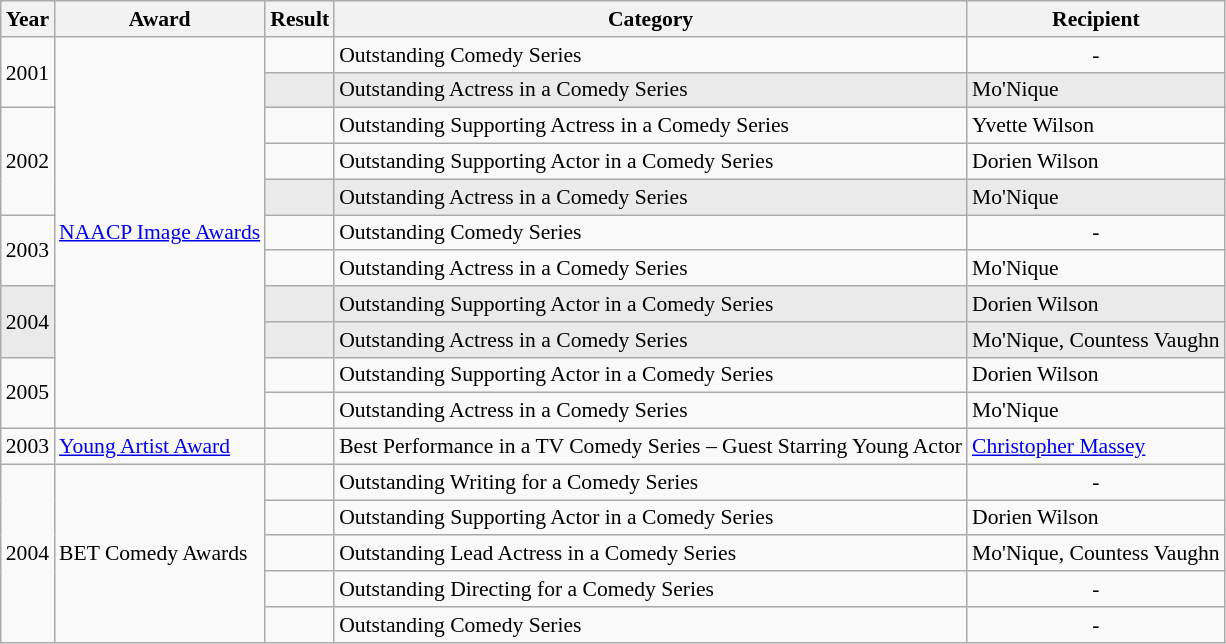<table class="wikitable" style="font-size: 90%;">
<tr>
<th>Year</th>
<th>Award</th>
<th>Result</th>
<th>Category</th>
<th>Recipient</th>
</tr>
<tr>
<td rowspan=2>2001</td>
<td rowspan=11><a href='#'>NAACP Image Awards</a></td>
<td></td>
<td>Outstanding Comedy Series</td>
<td style="text-align:center;">-</td>
</tr>
<tr style="background-color: #EAEAEA;" |>
<td></td>
<td>Outstanding Actress in a Comedy Series</td>
<td>Mo'Nique</td>
</tr>
<tr>
<td rowspan=3>2002</td>
<td></td>
<td>Outstanding Supporting Actress in a Comedy Series</td>
<td>Yvette Wilson</td>
</tr>
<tr>
<td></td>
<td>Outstanding Supporting Actor in a Comedy Series</td>
<td>Dorien Wilson</td>
</tr>
<tr style="background-color: #EAEAEA;" |>
<td></td>
<td>Outstanding Actress in a Comedy Series</td>
<td>Mo'Nique</td>
</tr>
<tr>
<td rowspan=2>2003</td>
<td></td>
<td>Outstanding Comedy Series</td>
<td style="text-align:center;">-</td>
</tr>
<tr>
<td></td>
<td>Outstanding Actress in a Comedy Series</td>
<td>Mo'Nique</td>
</tr>
<tr style="background-color: #EAEAEA;" |>
<td rowspan=2>2004</td>
<td></td>
<td>Outstanding Supporting Actor in a Comedy Series</td>
<td>Dorien Wilson</td>
</tr>
<tr style="background-color: #EAEAEA;" |>
<td></td>
<td>Outstanding Actress in a Comedy Series</td>
<td>Mo'Nique, Countess Vaughn</td>
</tr>
<tr>
<td rowspan=2>2005</td>
<td></td>
<td>Outstanding Supporting Actor in a Comedy Series</td>
<td>Dorien Wilson</td>
</tr>
<tr>
<td></td>
<td>Outstanding Actress in a Comedy Series</td>
<td>Mo'Nique</td>
</tr>
<tr>
<td>2003</td>
<td><a href='#'>Young Artist Award</a></td>
<td></td>
<td>Best Performance in a TV Comedy Series – Guest Starring Young Actor</td>
<td><a href='#'>Christopher Massey</a></td>
</tr>
<tr>
<td rowspan=5>2004</td>
<td rowspan=5>BET Comedy Awards</td>
<td></td>
<td>Outstanding Writing for a Comedy Series</td>
<td style="text-align:center;">-</td>
</tr>
<tr>
<td></td>
<td>Outstanding Supporting Actor in a Comedy Series</td>
<td>Dorien Wilson</td>
</tr>
<tr>
<td></td>
<td>Outstanding Lead Actress in a Comedy Series</td>
<td>Mo'Nique, Countess Vaughn</td>
</tr>
<tr>
<td></td>
<td>Outstanding Directing for a Comedy Series</td>
<td style="text-align:center;">-</td>
</tr>
<tr>
<td></td>
<td>Outstanding Comedy Series</td>
<td style="text-align:center;">-</td>
</tr>
</table>
